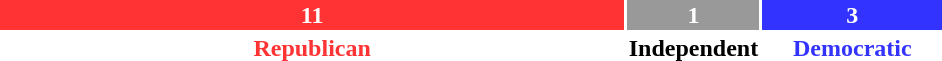<table style="width:50%">
<tr>
<td scope="row" colspan="3" style="text-align:center"></td>
</tr>
<tr>
<td scope="row" style="background:#F33; width:74%; text-align:center; color:white"><strong>11</strong></td>
<td style="background:#999; width:6%; text-align:center; color:white"><strong>1</strong></td>
<td style="background:#33F; width:20%; text-align:center; color:white"><strong>3</strong></td>
</tr>
<tr>
<td scope="row" style="text-align:center; color:#F33"><strong>Republican</strong></td>
<td style="text-align:center; color:#99"><strong>Independent</strong></td>
<td style="text-align:center; color:#33F"><strong>Democratic</strong></td>
</tr>
</table>
